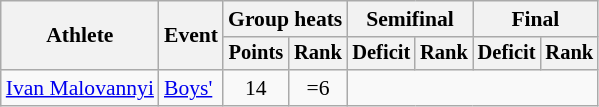<table class=wikitable style=font-size:90%;text-align:center>
<tr>
<th rowspan=2>Athlete</th>
<th rowspan=2>Event</th>
<th colspan=2>Group heats</th>
<th colspan=2>Semifinal</th>
<th colspan=2>Final</th>
</tr>
<tr style=font-size:95%>
<th>Points</th>
<th>Rank</th>
<th>Deficit</th>
<th>Rank</th>
<th>Deficit</th>
<th>Rank</th>
</tr>
<tr>
<td align=left><a href='#'>Ivan Malovannyi</a></td>
<td align=left><a href='#'>Boys'</a></td>
<td>14</td>
<td>=6</td>
<td colspan=4></td>
</tr>
</table>
